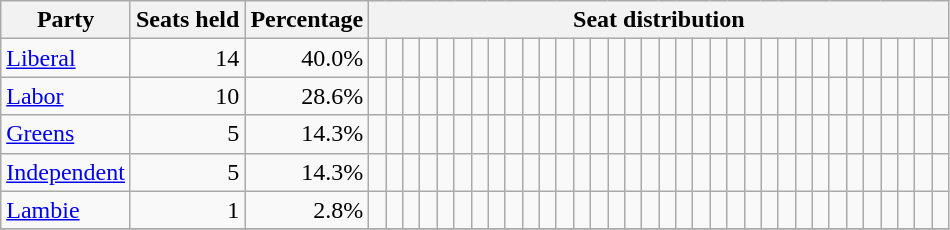<table class="wikitable" style="text-align:right;">
<tr>
<th>Party</th>
<th>Seats held</th>
<th>Percentage</th>
<th colspan=35>Seat distribution</th>
</tr>
<tr>
<td style="text-align:left;"><a href='#'>Liberal</a></td>
<td>14</td>
<td>40.0%</td>
<td> </td>
<td> </td>
<td> </td>
<td> </td>
<td> </td>
<td> </td>
<td> </td>
<td> </td>
<td> </td>
<td> </td>
<td> </td>
<td> </td>
<td> </td>
<td> </td>
<td> </td>
<td> </td>
<td> </td>
<td> </td>
<td> </td>
<td> </td>
<td> </td>
<td> </td>
<td> </td>
<td> </td>
<td> </td>
<td> </td>
<td> </td>
<td> </td>
<td> </td>
<td> </td>
<td> </td>
<td> </td>
<td> </td>
<td> </td>
</tr>
<tr>
<td style="text-align:left;"><a href='#'>Labor</a></td>
<td>10</td>
<td>28.6%</td>
<td> </td>
<td> </td>
<td> </td>
<td> </td>
<td> </td>
<td> </td>
<td> </td>
<td> </td>
<td> </td>
<td> </td>
<td> </td>
<td> </td>
<td> </td>
<td> </td>
<td> </td>
<td> </td>
<td> </td>
<td> </td>
<td> </td>
<td> </td>
<td> </td>
<td> </td>
<td> </td>
<td> </td>
<td> </td>
<td> </td>
<td> </td>
<td> </td>
<td> </td>
<td> </td>
<td> </td>
<td> </td>
<td> </td>
<td> </td>
</tr>
<tr>
<td style="text-align:left;"><a href='#'>Greens</a></td>
<td>5</td>
<td>14.3%</td>
<td> </td>
<td> </td>
<td> </td>
<td> </td>
<td> </td>
<td> </td>
<td> </td>
<td> </td>
<td> </td>
<td> </td>
<td> </td>
<td> </td>
<td> </td>
<td> </td>
<td> </td>
<td> </td>
<td> </td>
<td> </td>
<td> </td>
<td> </td>
<td> </td>
<td> </td>
<td> </td>
<td> </td>
<td> </td>
<td> </td>
<td> </td>
<td> </td>
<td> </td>
<td> </td>
<td> </td>
<td> </td>
<td> </td>
<td> </td>
</tr>
<tr>
<td style="text-align:left;"><a href='#'>Independent</a></td>
<td>5</td>
<td>14.3%</td>
<td> </td>
<td> </td>
<td> </td>
<td> </td>
<td> </td>
<td> </td>
<td> </td>
<td> </td>
<td> </td>
<td> </td>
<td> </td>
<td> </td>
<td> </td>
<td> </td>
<td> </td>
<td> </td>
<td> </td>
<td> </td>
<td> </td>
<td> </td>
<td> </td>
<td> </td>
<td> </td>
<td> </td>
<td> </td>
<td> </td>
<td> </td>
<td> </td>
<td> </td>
<td> </td>
<td> </td>
<td> </td>
<td> </td>
<td> </td>
</tr>
<tr>
<td style="text-align:left;"><a href='#'>Lambie</a></td>
<td>1</td>
<td>2.8%</td>
<td> </td>
<td> </td>
<td> </td>
<td> </td>
<td> </td>
<td> </td>
<td> </td>
<td> </td>
<td> </td>
<td> </td>
<td> </td>
<td> </td>
<td> </td>
<td> </td>
<td> </td>
<td> </td>
<td> </td>
<td> </td>
<td> </td>
<td> </td>
<td> </td>
<td> </td>
<td> </td>
<td> </td>
<td> </td>
<td> </td>
<td> </td>
<td> </td>
<td> </td>
<td> </td>
<td> </td>
<td> </td>
<td> </td>
<td> </td>
</tr>
<tr>
</tr>
</table>
